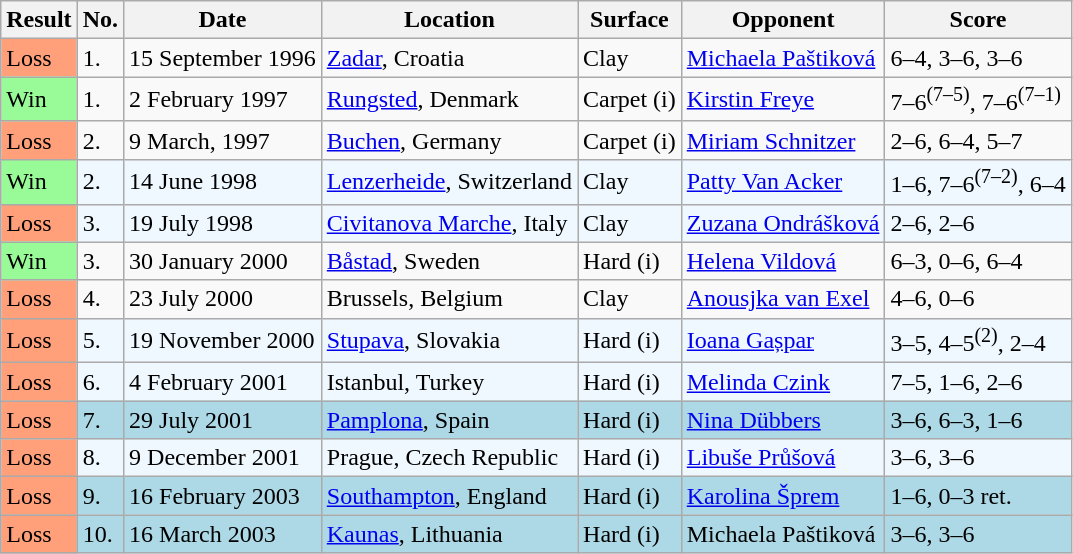<table class="sortable wikitable">
<tr>
<th>Result</th>
<th>No.</th>
<th>Date</th>
<th>Location</th>
<th>Surface</th>
<th>Opponent</th>
<th class="unsortable">Score</th>
</tr>
<tr>
<td style="background:#ffa07a;">Loss</td>
<td>1.</td>
<td>15 September 1996</td>
<td><a href='#'>Zadar</a>, Croatia</td>
<td>Clay</td>
<td> <a href='#'>Michaela Paštiková</a></td>
<td>6–4, 3–6, 3–6</td>
</tr>
<tr>
<td bgcolor="98FB98">Win</td>
<td>1.</td>
<td>2 February 1997</td>
<td><a href='#'>Rungsted</a>, Denmark</td>
<td>Carpet (i)</td>
<td> <a href='#'>Kirstin Freye</a></td>
<td>7–6<sup>(7–5)</sup>, 7–6<sup>(7–1)</sup></td>
</tr>
<tr>
<td style="background:#ffa07a;">Loss</td>
<td>2.</td>
<td>9 March, 1997</td>
<td><a href='#'>Buchen</a>, Germany</td>
<td>Carpet (i)</td>
<td> <a href='#'>Miriam Schnitzer</a></td>
<td>2–6, 6–4, 5–7</td>
</tr>
<tr style="background:#f0f8ff;">
<td bgcolor="98FB98">Win</td>
<td>2.</td>
<td>14 June 1998</td>
<td><a href='#'>Lenzerheide</a>, Switzerland</td>
<td>Clay</td>
<td> <a href='#'>Patty Van Acker</a></td>
<td>1–6, 7–6<sup>(7–2)</sup>, 6–4</td>
</tr>
<tr style="background:#f0f8ff;">
<td style="background:#ffa07a;">Loss</td>
<td>3.</td>
<td>19 July 1998</td>
<td><a href='#'>Civitanova Marche</a>, Italy</td>
<td>Clay</td>
<td> <a href='#'>Zuzana Ondrášková</a></td>
<td>2–6, 2–6</td>
</tr>
<tr>
<td bgcolor="98FB98">Win</td>
<td>3.</td>
<td>30 January 2000</td>
<td><a href='#'>Båstad</a>, Sweden</td>
<td>Hard (i)</td>
<td> <a href='#'>Helena Vildová</a></td>
<td>6–3, 0–6, 6–4</td>
</tr>
<tr>
<td style="background:#ffa07a;">Loss</td>
<td>4.</td>
<td>23 July 2000</td>
<td>Brussels, Belgium</td>
<td>Clay</td>
<td> <a href='#'>Anousjka van Exel</a></td>
<td>4–6, 0–6</td>
</tr>
<tr style="background:#f0f8ff;">
<td style="background:#ffa07a;">Loss</td>
<td>5.</td>
<td>19 November 2000</td>
<td><a href='#'>Stupava</a>, Slovakia</td>
<td>Hard (i)</td>
<td> <a href='#'>Ioana Gașpar</a></td>
<td>3–5, 4–5<sup>(2)</sup>, 2–4</td>
</tr>
<tr style="background:#f0f8ff;">
<td style="background:#ffa07a;">Loss</td>
<td>6.</td>
<td>4 February 2001</td>
<td>Istanbul, Turkey</td>
<td>Hard (i)</td>
<td> <a href='#'>Melinda Czink</a></td>
<td>7–5, 1–6, 2–6</td>
</tr>
<tr style="background:lightblue;">
<td style="background:#ffa07a;">Loss</td>
<td>7.</td>
<td>29 July 2001</td>
<td><a href='#'>Pamplona</a>, Spain</td>
<td>Hard (i)</td>
<td> <a href='#'>Nina Dübbers</a></td>
<td>3–6, 6–3, 1–6</td>
</tr>
<tr style="background:#f0f8ff;">
<td style="background:#ffa07a;">Loss</td>
<td>8.</td>
<td>9 December 2001</td>
<td>Prague, Czech Republic</td>
<td>Hard (i)</td>
<td> <a href='#'>Libuše Průšová</a></td>
<td>3–6, 3–6</td>
</tr>
<tr style="background:lightblue;">
<td style="background:#ffa07a;">Loss</td>
<td>9.</td>
<td>16 February 2003</td>
<td><a href='#'>Southampton</a>, England</td>
<td>Hard (i)</td>
<td> <a href='#'>Karolina Šprem</a></td>
<td>1–6, 0–3 ret.</td>
</tr>
<tr style="background:lightblue;">
<td style="background:#ffa07a;">Loss</td>
<td>10.</td>
<td>16 March 2003</td>
<td><a href='#'>Kaunas</a>, Lithuania</td>
<td>Hard (i)</td>
<td> Michaela Paštiková</td>
<td>3–6, 3–6</td>
</tr>
</table>
